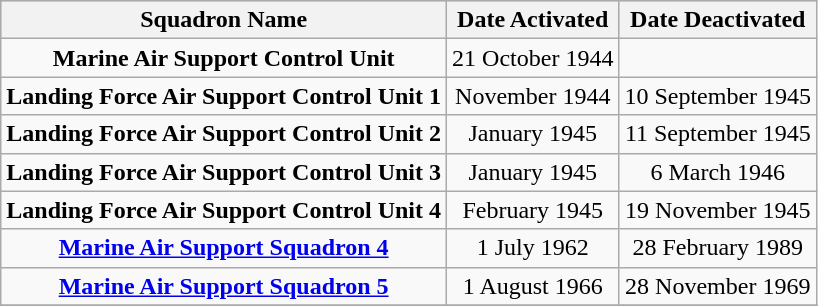<table class="wikitable" style="text-align:center;">
<tr bgcolor="#CCCCCC">
<th>Squadron Name</th>
<th>Date Activated</th>
<th>Date Deactivated</th>
</tr>
<tr>
<td><strong>Marine Air Support Control Unit</strong></td>
<td>21 October 1944</td>
<td></td>
</tr>
<tr>
<td><strong>Landing Force Air Support Control Unit 1</strong></td>
<td>November 1944</td>
<td>10 September 1945</td>
</tr>
<tr>
<td><strong>Landing Force Air Support Control Unit 2</strong></td>
<td>January 1945</td>
<td>11 September 1945</td>
</tr>
<tr>
<td><strong>Landing Force Air Support Control Unit 3</strong></td>
<td>January 1945</td>
<td>6 March 1946</td>
</tr>
<tr>
<td><strong>Landing Force Air Support Control Unit 4</strong></td>
<td>February 1945</td>
<td>19 November 1945</td>
</tr>
<tr>
<td><strong><a href='#'>Marine Air Support Squadron 4</a></strong></td>
<td>1 July 1962</td>
<td>28 February 1989</td>
</tr>
<tr>
<td><strong><a href='#'>Marine Air Support Squadron 5</a></strong></td>
<td>1 August 1966</td>
<td>28 November 1969</td>
</tr>
<tr>
</tr>
</table>
